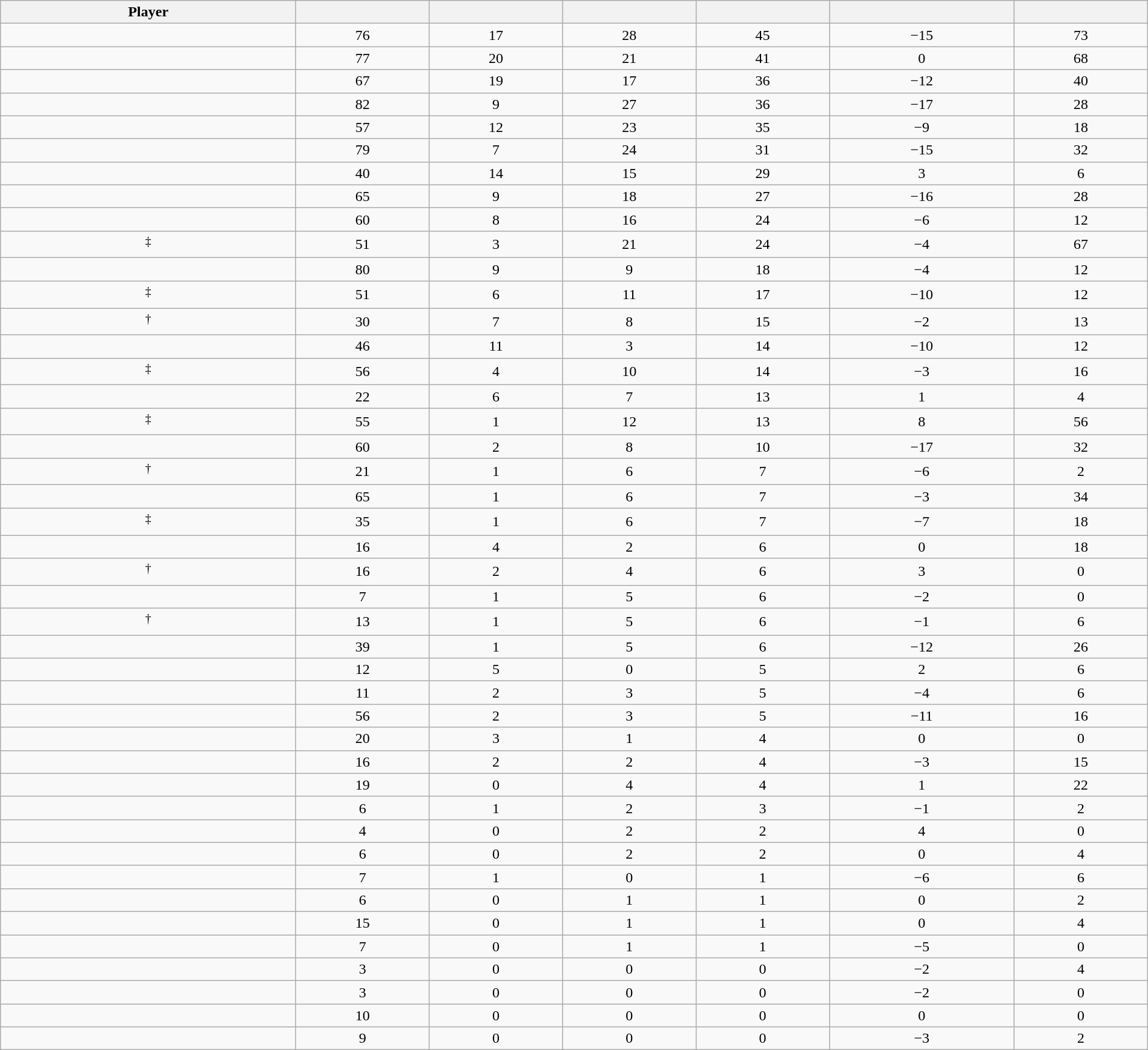<table class="wikitable sortable" style="width:100%; text-align:center;">
<tr align=center>
<th>Player</th>
<th></th>
<th></th>
<th></th>
<th></th>
<th data-sort-type="number"></th>
<th></th>
</tr>
<tr align=center>
<td></td>
<td>76</td>
<td>17</td>
<td>28</td>
<td>45</td>
<td>−15</td>
<td>73</td>
</tr>
<tr align=center>
<td></td>
<td>77</td>
<td>20</td>
<td>21</td>
<td>41</td>
<td>0</td>
<td>68</td>
</tr>
<tr align=center>
<td></td>
<td>67</td>
<td>19</td>
<td>17</td>
<td>36</td>
<td>−12</td>
<td>40</td>
</tr>
<tr align=center>
<td></td>
<td>82</td>
<td>9</td>
<td>27</td>
<td>36</td>
<td>−17</td>
<td>28</td>
</tr>
<tr align=center>
<td></td>
<td>57</td>
<td>12</td>
<td>23</td>
<td>35</td>
<td>−9</td>
<td>18</td>
</tr>
<tr align=center>
<td></td>
<td>79</td>
<td>7</td>
<td>24</td>
<td>31</td>
<td>−15</td>
<td>32</td>
</tr>
<tr align=center>
<td></td>
<td>40</td>
<td>14</td>
<td>15</td>
<td>29</td>
<td>3</td>
<td>6</td>
</tr>
<tr align=center>
<td></td>
<td>65</td>
<td>9</td>
<td>18</td>
<td>27</td>
<td>−16</td>
<td>28</td>
</tr>
<tr align=center>
<td></td>
<td>60</td>
<td>8</td>
<td>16</td>
<td>24</td>
<td>−6</td>
<td>12</td>
</tr>
<tr align=center>
<td><sup>‡</sup></td>
<td>51</td>
<td>3</td>
<td>21</td>
<td>24</td>
<td>−4</td>
<td>67</td>
</tr>
<tr align=center>
<td></td>
<td>80</td>
<td>9</td>
<td>9</td>
<td>18</td>
<td>−4</td>
<td>12</td>
</tr>
<tr align=center>
<td><sup>‡</sup></td>
<td>51</td>
<td>6</td>
<td>11</td>
<td>17</td>
<td>−10</td>
<td>12</td>
</tr>
<tr align=center>
<td><sup>†</sup></td>
<td>30</td>
<td>7</td>
<td>8</td>
<td>15</td>
<td>−2</td>
<td>13</td>
</tr>
<tr align=center>
<td></td>
<td>46</td>
<td>11</td>
<td>3</td>
<td>14</td>
<td>−10</td>
<td>12</td>
</tr>
<tr align=center>
<td><sup>‡</sup></td>
<td>56</td>
<td>4</td>
<td>10</td>
<td>14</td>
<td>−3</td>
<td>16</td>
</tr>
<tr align=center>
<td></td>
<td>22</td>
<td>6</td>
<td>7</td>
<td>13</td>
<td>1</td>
<td>4</td>
</tr>
<tr align=center>
<td><sup>‡</sup></td>
<td>55</td>
<td>1</td>
<td>12</td>
<td>13</td>
<td>8</td>
<td>56</td>
</tr>
<tr align=center>
<td></td>
<td>60</td>
<td>2</td>
<td>8</td>
<td>10</td>
<td>−17</td>
<td>32</td>
</tr>
<tr align=center>
<td><sup>†</sup></td>
<td>21</td>
<td>1</td>
<td>6</td>
<td>7</td>
<td>−6</td>
<td>2</td>
</tr>
<tr align=center>
<td></td>
<td>65</td>
<td>1</td>
<td>6</td>
<td>7</td>
<td>−3</td>
<td>34</td>
</tr>
<tr align=center>
<td><sup>‡</sup></td>
<td>35</td>
<td>1</td>
<td>6</td>
<td>7</td>
<td>−7</td>
<td>18</td>
</tr>
<tr align=center>
<td></td>
<td>16</td>
<td>4</td>
<td>2</td>
<td>6</td>
<td>0</td>
<td>18</td>
</tr>
<tr align=center>
<td><sup>†</sup></td>
<td>16</td>
<td>2</td>
<td>4</td>
<td>6</td>
<td>3</td>
<td>0</td>
</tr>
<tr align=center>
<td></td>
<td>7</td>
<td>1</td>
<td>5</td>
<td>6</td>
<td>−2</td>
<td>0</td>
</tr>
<tr align=center>
<td><sup>†</sup></td>
<td>13</td>
<td>1</td>
<td>5</td>
<td>6</td>
<td>−1</td>
<td>6</td>
</tr>
<tr align=center>
<td></td>
<td>39</td>
<td>1</td>
<td>5</td>
<td>6</td>
<td>−12</td>
<td>26</td>
</tr>
<tr align=center>
<td></td>
<td>12</td>
<td>5</td>
<td>0</td>
<td>5</td>
<td>2</td>
<td>6</td>
</tr>
<tr align=center>
<td></td>
<td>11</td>
<td>2</td>
<td>3</td>
<td>5</td>
<td>−4</td>
<td>6</td>
</tr>
<tr align=center>
<td></td>
<td>56</td>
<td>2</td>
<td>3</td>
<td>5</td>
<td>−11</td>
<td>16</td>
</tr>
<tr align=center>
<td></td>
<td>20</td>
<td>3</td>
<td>1</td>
<td>4</td>
<td>0</td>
<td>0</td>
</tr>
<tr align=center>
<td></td>
<td>16</td>
<td>2</td>
<td>2</td>
<td>4</td>
<td>−3</td>
<td>15</td>
</tr>
<tr align=center>
<td></td>
<td>19</td>
<td>0</td>
<td>4</td>
<td>4</td>
<td>1</td>
<td>22</td>
</tr>
<tr align=center>
<td></td>
<td>6</td>
<td>1</td>
<td>2</td>
<td>3</td>
<td>−1</td>
<td>2</td>
</tr>
<tr align=center>
<td></td>
<td>4</td>
<td>0</td>
<td>2</td>
<td>2</td>
<td>4</td>
<td>0</td>
</tr>
<tr align=center>
<td></td>
<td>6</td>
<td>0</td>
<td>2</td>
<td>2</td>
<td>0</td>
<td>4</td>
</tr>
<tr align=center>
<td></td>
<td>7</td>
<td>1</td>
<td>0</td>
<td>1</td>
<td>−6</td>
<td>6</td>
</tr>
<tr align=center>
<td></td>
<td>6</td>
<td>0</td>
<td>1</td>
<td>1</td>
<td>0</td>
<td>2</td>
</tr>
<tr align=center>
<td></td>
<td>15</td>
<td>0</td>
<td>1</td>
<td>1</td>
<td>0</td>
<td>4</td>
</tr>
<tr align=center>
<td></td>
<td>7</td>
<td>0</td>
<td>1</td>
<td>1</td>
<td>−5</td>
<td>0</td>
</tr>
<tr align=center>
<td></td>
<td>3</td>
<td>0</td>
<td>0</td>
<td>0</td>
<td>−2</td>
<td>4</td>
</tr>
<tr align=center>
<td></td>
<td>3</td>
<td>0</td>
<td>0</td>
<td>0</td>
<td>−2</td>
<td>0</td>
</tr>
<tr align=center>
<td></td>
<td>10</td>
<td>0</td>
<td>0</td>
<td>0</td>
<td>0</td>
<td>0</td>
</tr>
<tr align=center>
<td></td>
<td>9</td>
<td>0</td>
<td>0</td>
<td>0</td>
<td>−3</td>
<td>2</td>
</tr>
</table>
